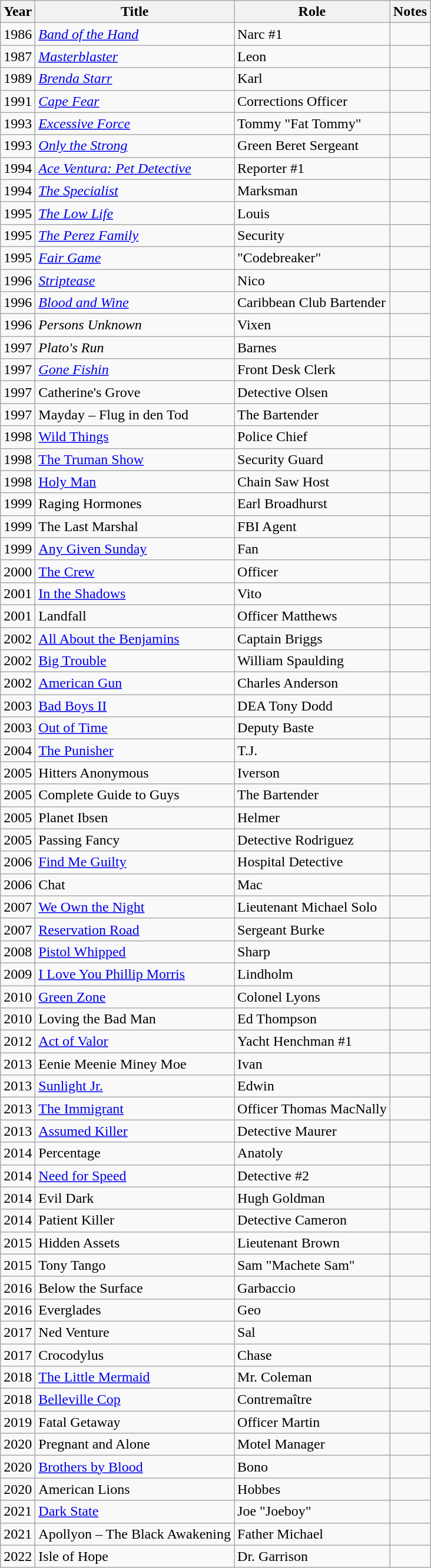<table class="wikitable sortable">
<tr>
<th>Year</th>
<th>Title</th>
<th>Role</th>
<th>Notes</th>
</tr>
<tr>
<td>1986</td>
<td><em><a href='#'>Band of the Hand</a></em></td>
<td>Narc #1</td>
<td></td>
</tr>
<tr>
<td>1987</td>
<td><a href='#'><em>Masterblaster</em></a></td>
<td>Leon</td>
<td></td>
</tr>
<tr>
<td>1989</td>
<td><a href='#'><em>Brenda Starr</em></a></td>
<td>Karl</td>
<td></td>
</tr>
<tr>
<td>1991</td>
<td><a href='#'><em>Cape Fear</em></a></td>
<td>Corrections Officer</td>
<td></td>
</tr>
<tr>
<td>1993</td>
<td><a href='#'><em>Excessive Force</em></a></td>
<td>Tommy "Fat Tommy"</td>
<td></td>
</tr>
<tr>
<td>1993</td>
<td><a href='#'><em>Only the Strong</em></a></td>
<td>Green Beret Sergeant</td>
<td></td>
</tr>
<tr>
<td>1994</td>
<td><em><a href='#'>Ace Ventura: Pet Detective</a></em></td>
<td>Reporter #1</td>
<td></td>
</tr>
<tr>
<td>1994</td>
<td><em><a href='#'>The Specialist</a></em></td>
<td>Marksman</td>
<td></td>
</tr>
<tr>
<td>1995</td>
<td><em><a href='#'>The Low Life</a></em></td>
<td>Louis</td>
<td></td>
</tr>
<tr>
<td>1995</td>
<td><em><a href='#'>The Perez Family</a></em></td>
<td>Security</td>
<td></td>
</tr>
<tr>
<td>1995</td>
<td><a href='#'><em>Fair Game</em></a></td>
<td>"Codebreaker"</td>
<td></td>
</tr>
<tr>
<td>1996</td>
<td><a href='#'><em>Striptease</em></a></td>
<td>Nico</td>
<td></td>
</tr>
<tr>
<td>1996</td>
<td><em><a href='#'>Blood and Wine</a></em></td>
<td>Caribbean Club Bartender</td>
<td></td>
</tr>
<tr>
<td>1996</td>
<td><em>Persons Unknown</em></td>
<td>Vixen</td>
<td></td>
</tr>
<tr>
<td>1997</td>
<td><em>Plato's Run</em></td>
<td>Barnes</td>
<td></td>
</tr>
<tr>
<td>1997</td>
<td><a href='#'><em>Gone Fishin<strong></a></td>
<td>Front Desk Clerk</td>
<td></td>
</tr>
<tr>
<td>1997</td>
<td></em>Catherine's Grove<em></td>
<td>Detective Olsen</td>
<td></td>
</tr>
<tr>
<td>1997</td>
<td></em>Mayday – Flug in den Tod<em></td>
<td>The Bartender</td>
<td></td>
</tr>
<tr>
<td>1998</td>
<td><a href='#'></em>Wild Things<em></a></td>
<td>Police Chief</td>
<td></td>
</tr>
<tr>
<td>1998</td>
<td></em><a href='#'>The Truman Show</a><em></td>
<td>Security Guard</td>
<td></td>
</tr>
<tr>
<td>1998</td>
<td></em><a href='#'>Holy Man</a><em></td>
<td>Chain Saw Host</td>
<td></td>
</tr>
<tr>
<td>1999</td>
<td></em>Raging Hormones<em></td>
<td>Earl Broadhurst</td>
<td></td>
</tr>
<tr>
<td>1999</td>
<td></em>The Last Marshal<em></td>
<td>FBI Agent</td>
<td></td>
</tr>
<tr>
<td>1999</td>
<td></em><a href='#'>Any Given Sunday</a><em></td>
<td>Fan</td>
<td></td>
</tr>
<tr>
<td>2000</td>
<td><a href='#'></em>The Crew<em></a></td>
<td>Officer</td>
<td></td>
</tr>
<tr>
<td>2001</td>
<td><a href='#'></em>In the Shadows<em></a></td>
<td>Vito</td>
<td></td>
</tr>
<tr>
<td>2001</td>
<td></em>Landfall<em></td>
<td>Officer Matthews</td>
<td></td>
</tr>
<tr>
<td>2002</td>
<td></em><a href='#'>All About the Benjamins</a><em></td>
<td>Captain Briggs</td>
<td></td>
</tr>
<tr>
<td>2002</td>
<td><a href='#'></em>Big Trouble<em></a></td>
<td>William Spaulding</td>
<td></td>
</tr>
<tr>
<td>2002</td>
<td><a href='#'></em>American Gun<em></a></td>
<td>Charles Anderson</td>
<td></td>
</tr>
<tr>
<td>2003</td>
<td></em><a href='#'>Bad Boys II</a><em></td>
<td>DEA Tony Dodd</td>
<td></td>
</tr>
<tr>
<td>2003</td>
<td><a href='#'></em>Out of Time<em></a></td>
<td>Deputy Baste</td>
<td></td>
</tr>
<tr>
<td>2004</td>
<td><a href='#'></em>The Punisher<em></a></td>
<td>T.J.</td>
<td></td>
</tr>
<tr>
<td>2005</td>
<td></em>Hitters Anonymous<em></td>
<td>Iverson</td>
<td></td>
</tr>
<tr>
<td>2005</td>
<td></em>Complete Guide to Guys<em></td>
<td>The Bartender</td>
<td></td>
</tr>
<tr>
<td>2005</td>
<td></em>Planet Ibsen<em></td>
<td>Helmer</td>
<td></td>
</tr>
<tr>
<td>2005</td>
<td></em>Passing Fancy<em></td>
<td>Detective Rodriguez</td>
<td></td>
</tr>
<tr>
<td>2006</td>
<td></em><a href='#'>Find Me Guilty</a><em></td>
<td>Hospital Detective</td>
<td></td>
</tr>
<tr>
<td>2006</td>
<td></em>Chat<em></td>
<td>Mac</td>
<td></td>
</tr>
<tr>
<td>2007</td>
<td><a href='#'></em>We Own the Night<em></a></td>
<td>Lieutenant Michael Solo</td>
<td></td>
</tr>
<tr>
<td>2007</td>
<td></em><a href='#'>Reservation Road</a><em></td>
<td>Sergeant Burke</td>
<td></td>
</tr>
<tr>
<td>2008</td>
<td></em><a href='#'>Pistol Whipped</a><em></td>
<td>Sharp</td>
<td></td>
</tr>
<tr>
<td>2009</td>
<td></em><a href='#'>I Love You Phillip Morris</a><em></td>
<td>Lindholm</td>
<td></td>
</tr>
<tr>
<td>2010</td>
<td><a href='#'></em>Green Zone<em></a></td>
<td>Colonel Lyons</td>
<td></td>
</tr>
<tr>
<td>2010</td>
<td></em>Loving the Bad Man<em></td>
<td>Ed Thompson</td>
<td></td>
</tr>
<tr>
<td>2012</td>
<td></em><a href='#'>Act of Valor</a><em></td>
<td>Yacht Henchman #1</td>
<td></td>
</tr>
<tr>
<td>2013</td>
<td></em>Eenie Meenie Miney Moe<em></td>
<td>Ivan</td>
<td></td>
</tr>
<tr>
<td>2013</td>
<td></em><a href='#'>Sunlight Jr.</a><em></td>
<td>Edwin</td>
<td></td>
</tr>
<tr>
<td>2013</td>
<td><a href='#'></em>The Immigrant<em></a></td>
<td>Officer Thomas MacNally</td>
<td></td>
</tr>
<tr>
<td>2013</td>
<td></em><a href='#'>Assumed Killer</a><em></td>
<td>Detective Maurer</td>
<td></td>
</tr>
<tr>
<td>2014</td>
<td></em>Percentage<em></td>
<td>Anatoly</td>
<td></td>
</tr>
<tr>
<td>2014</td>
<td><a href='#'></em>Need for Speed<em></a></td>
<td>Detective #2</td>
<td></td>
</tr>
<tr>
<td>2014</td>
<td></em>Evil Dark<em></td>
<td>Hugh Goldman</td>
<td></td>
</tr>
<tr>
<td>2014</td>
<td></em>Patient Killer<em></td>
<td>Detective Cameron</td>
<td></td>
</tr>
<tr>
<td>2015</td>
<td></em>Hidden Assets<em></td>
<td>Lieutenant Brown</td>
<td></td>
</tr>
<tr>
<td>2015</td>
<td></em>Tony Tango<em></td>
<td>Sam "Machete Sam"</td>
<td></td>
</tr>
<tr>
<td>2016</td>
<td></em>Below the Surface<em></td>
<td>Garbaccio</td>
<td></td>
</tr>
<tr>
<td>2016</td>
<td></em>Everglades<em></td>
<td>Geo</td>
<td></td>
</tr>
<tr>
<td>2017</td>
<td></em>Ned Venture<em></td>
<td>Sal</td>
<td></td>
</tr>
<tr>
<td>2017</td>
<td></em>Crocodylus<em></td>
<td>Chase</td>
<td></td>
</tr>
<tr>
<td>2018</td>
<td><a href='#'></em>The Little Mermaid<em></a></td>
<td>Mr. Coleman</td>
<td></td>
</tr>
<tr>
<td>2018</td>
<td></em><a href='#'>Belleville Cop</a><em></td>
<td>Contremaître</td>
<td></td>
</tr>
<tr>
<td>2019</td>
<td></em>Fatal Getaway<em></td>
<td>Officer Martin</td>
<td></td>
</tr>
<tr>
<td>2020</td>
<td></em>Pregnant and Alone<em></td>
<td>Motel Manager</td>
<td></td>
</tr>
<tr>
<td>2020</td>
<td></em><a href='#'>Brothers by Blood</a><em></td>
<td>Bono</td>
<td></td>
</tr>
<tr>
<td>2020</td>
<td></em>American Lions<em></td>
<td>Hobbes</td>
<td></td>
</tr>
<tr>
<td>2021</td>
<td><a href='#'></em>Dark State<em></a></td>
<td>Joe "Joeboy"</td>
<td></td>
</tr>
<tr>
<td>2021</td>
<td></em>Apollyon – The Black Awakening<em></td>
<td>Father Michael</td>
<td></td>
</tr>
<tr>
<td>2022</td>
<td></em>Isle of Hope<em></td>
<td>Dr. Garrison</td>
<td></td>
</tr>
</table>
